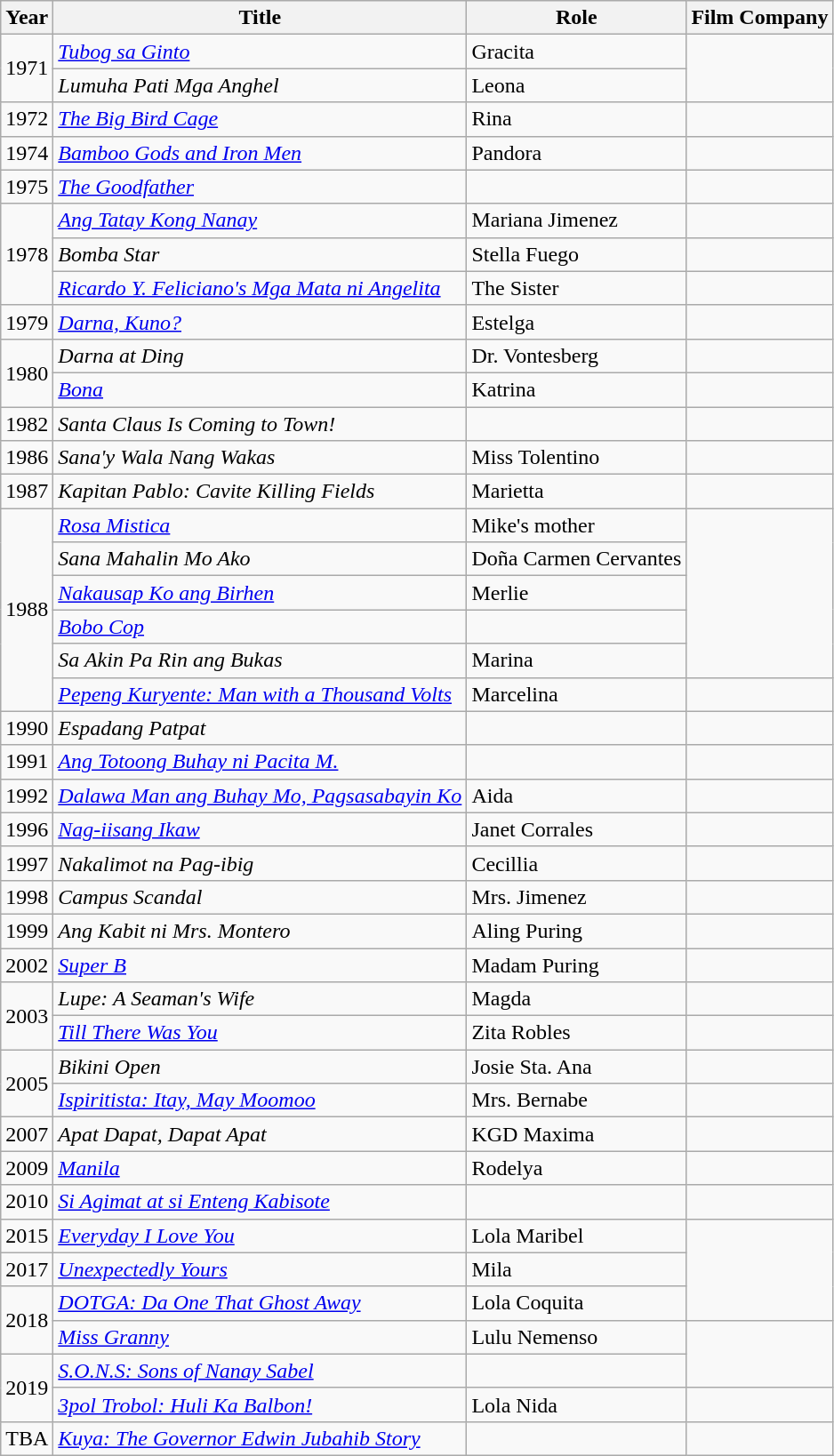<table class="wikitable sortable">
<tr>
<th>Year</th>
<th>Title</th>
<th>Role</th>
<th>Film Company</th>
</tr>
<tr>
<td rowspan="2">1971</td>
<td><em><a href='#'>Tubog sa Ginto</a></em></td>
<td>Gracita</td>
<td rowspan="2"></td>
</tr>
<tr>
<td><em>Lumuha Pati Mga Anghel</em></td>
<td>Leona</td>
</tr>
<tr>
<td>1972</td>
<td><em><a href='#'>The Big Bird Cage</a></em></td>
<td>Rina</td>
<td> </td>
</tr>
<tr>
<td>1974</td>
<td><em><a href='#'>Bamboo Gods and Iron Men</a></em></td>
<td>Pandora</td>
<td> </td>
</tr>
<tr>
<td>1975</td>
<td><em><a href='#'>The Goodfather</a></em></td>
<td></td>
<td> </td>
</tr>
<tr>
<td rowspan="3">1978</td>
<td><em><a href='#'>Ang Tatay Kong Nanay</a></em></td>
<td>Mariana Jimenez</td>
<td> </td>
</tr>
<tr>
<td><em>Bomba Star</em></td>
<td>Stella Fuego</td>
<td> </td>
</tr>
<tr>
<td><em><a href='#'>Ricardo Y. Feliciano's Mga Mata ni Angelita</a></em></td>
<td>The Sister</td>
<td> </td>
</tr>
<tr>
<td>1979</td>
<td><em><a href='#'>Darna, Kuno?</a></em></td>
<td>Estelga</td>
<td> </td>
</tr>
<tr>
<td rowspan="2">1980</td>
<td><em>Darna at Ding</em></td>
<td>Dr. Vontesberg</td>
<td> </td>
</tr>
<tr>
<td><em><a href='#'>Bona</a></em></td>
<td>Katrina</td>
<td> </td>
</tr>
<tr>
<td>1982</td>
<td><em>Santa Claus Is Coming to Town!</em></td>
<td></td>
<td> </td>
</tr>
<tr>
<td>1986</td>
<td><em>Sana'y Wala Nang Wakas</em></td>
<td>Miss Tolentino</td>
<td> </td>
</tr>
<tr>
<td>1987</td>
<td><em>Kapitan Pablo: Cavite Killing Fields</em></td>
<td>Marietta</td>
<td> </td>
</tr>
<tr>
<td rowspan="6">1988</td>
<td><em><a href='#'>Rosa Mistica</a></em></td>
<td>Mike's mother</td>
<td rowspan="5"></td>
</tr>
<tr>
<td><em>Sana Mahalin Mo Ako</em></td>
<td>Doña Carmen Cervantes</td>
</tr>
<tr>
<td><em><a href='#'>Nakausap Ko ang Birhen</a></em></td>
<td>Merlie</td>
</tr>
<tr>
<td><em><a href='#'>Bobo Cop</a></em></td>
<td></td>
</tr>
<tr>
<td><em>Sa Akin Pa Rin ang Bukas</em></td>
<td>Marina</td>
</tr>
<tr>
<td><em><a href='#'>Pepeng Kuryente: Man with a Thousand Volts</a></em></td>
<td>Marcelina</td>
<td> </td>
</tr>
<tr>
<td>1990</td>
<td><em>Espadang Patpat</em></td>
<td></td>
<td></td>
</tr>
<tr>
<td>1991</td>
<td><em><a href='#'>Ang Totoong Buhay ni Pacita M.</a></em></td>
<td></td>
<td></td>
</tr>
<tr>
<td>1992</td>
<td><em><a href='#'>Dalawa Man ang Buhay Mo, Pagsasabayin Ko</a></em></td>
<td>Aida</td>
<td> </td>
</tr>
<tr>
<td>1996</td>
<td><em><a href='#'>Nag-iisang Ikaw</a></em></td>
<td>Janet Corrales</td>
<td> </td>
</tr>
<tr>
<td>1997</td>
<td><em>Nakalimot na Pag-ibig</em></td>
<td>Cecillia</td>
<td> </td>
</tr>
<tr>
<td>1998</td>
<td><em>Campus Scandal</em></td>
<td>Mrs. Jimenez</td>
<td></td>
</tr>
<tr>
<td>1999</td>
<td><em>Ang Kabit ni Mrs. Montero</em></td>
<td>Aling Puring</td>
<td></td>
</tr>
<tr>
<td>2002</td>
<td><em><a href='#'>Super B</a></em></td>
<td>Madam Puring</td>
<td> </td>
</tr>
<tr>
<td rowspan="2">2003</td>
<td><em>Lupe: A Seaman's Wife</em></td>
<td>Magda</td>
<td> </td>
</tr>
<tr>
<td><em><a href='#'>Till There Was You</a></em></td>
<td>Zita Robles</td>
<td> </td>
</tr>
<tr>
<td rowspan="2">2005</td>
<td><em>Bikini Open</em></td>
<td>Josie Sta. Ana</td>
<td></td>
</tr>
<tr>
<td><em><a href='#'>Ispiritista: Itay, May Moomoo</a></em></td>
<td>Mrs. Bernabe</td>
<td></td>
</tr>
<tr>
<td>2007</td>
<td><em>Apat Dapat, Dapat Apat</em></td>
<td>KGD Maxima</td>
<td></td>
</tr>
<tr>
<td>2009</td>
<td><em><a href='#'>Manila</a></em></td>
<td>Rodelya</td>
<td> </td>
</tr>
<tr>
<td>2010</td>
<td><em><a href='#'>Si Agimat at si Enteng Kabisote</a></em></td>
<td></td>
<td></td>
</tr>
<tr>
<td>2015</td>
<td><em><a href='#'>Everyday I Love You</a></em></td>
<td>Lola Maribel</td>
<td rowspan="3"></td>
</tr>
<tr>
<td>2017</td>
<td><em><a href='#'>Unexpectedly Yours</a></em></td>
<td>Mila</td>
</tr>
<tr>
<td rowspan="2">2018</td>
<td><em><a href='#'>DOTGA: Da One That Ghost Away</a></em></td>
<td>Lola Coquita</td>
</tr>
<tr>
<td><em><a href='#'>Miss Granny</a></em></td>
<td>Lulu Nemenso</td>
<td rowspan="2"></td>
</tr>
<tr>
<td rowspan="2">2019</td>
<td><em><a href='#'>S.O.N.S: Sons of Nanay Sabel</a></em></td>
<td></td>
</tr>
<tr>
<td><em><a href='#'>3pol Trobol: Huli Ka Balbon!</a></em></td>
<td>Lola Nida</td>
<td> </td>
</tr>
<tr>
<td>TBA</td>
<td><em><a href='#'>Kuya: The Governor Edwin Jubahib Story</a></em></td>
<td></td>
<td></td>
</tr>
</table>
